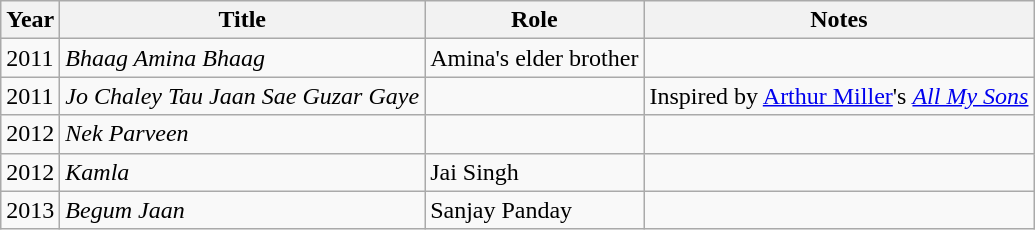<table class="wikitable sortable">
<tr>
<th>Year</th>
<th>Title</th>
<th>Role</th>
<th>Notes</th>
</tr>
<tr>
<td>2011</td>
<td><em>Bhaag Amina Bhaag</em></td>
<td>Amina's elder brother</td>
<td></td>
</tr>
<tr>
<td>2011</td>
<td><em>Jo Chaley Tau Jaan Sae Guzar Gaye</em></td>
<td></td>
<td>Inspired by <a href='#'>Arthur Miller</a>'s <em><a href='#'>All My Sons</a></em></td>
</tr>
<tr>
<td>2012</td>
<td><em>Nek Parveen</em></td>
<td></td>
<td></td>
</tr>
<tr>
<td>2012</td>
<td><em>Kamla</em></td>
<td>Jai Singh</td>
<td></td>
</tr>
<tr>
<td>2013</td>
<td><em>Begum Jaan</em></td>
<td>Sanjay Panday</td>
<td></td>
</tr>
</table>
